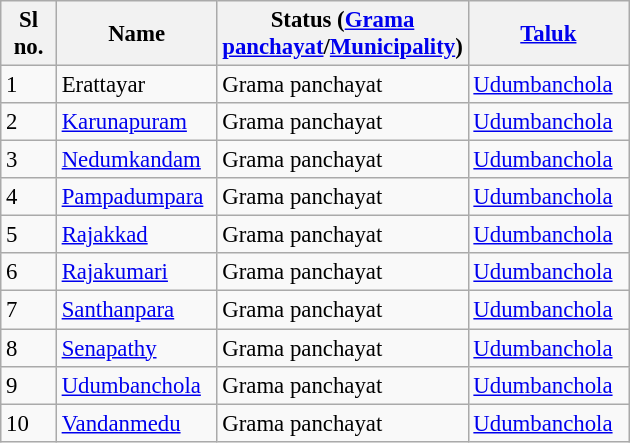<table class="wikitable sortable" style="font-size: 95%;">
<tr>
<th width="30px">Sl no.</th>
<th width="100px">Name</th>
<th width="130px">Status (<a href='#'>Grama panchayat</a>/<a href='#'>Municipality</a>)</th>
<th width="100px"><a href='#'>Taluk</a></th>
</tr>
<tr>
<td>1</td>
<td>Erattayar</td>
<td>Grama panchayat</td>
<td><a href='#'>Udumbanchola</a></td>
</tr>
<tr>
<td>2</td>
<td><a href='#'>Karunapuram</a></td>
<td>Grama panchayat</td>
<td><a href='#'>Udumbanchola</a></td>
</tr>
<tr>
<td>3</td>
<td><a href='#'>Nedumkandam</a></td>
<td>Grama panchayat</td>
<td><a href='#'>Udumbanchola</a></td>
</tr>
<tr>
<td>4</td>
<td><a href='#'>Pampadumpara</a></td>
<td>Grama panchayat</td>
<td><a href='#'>Udumbanchola</a></td>
</tr>
<tr>
<td>5</td>
<td><a href='#'>Rajakkad</a></td>
<td>Grama panchayat</td>
<td><a href='#'>Udumbanchola</a></td>
</tr>
<tr>
<td>6</td>
<td><a href='#'>Rajakumari</a></td>
<td>Grama panchayat</td>
<td><a href='#'>Udumbanchola</a></td>
</tr>
<tr>
<td>7</td>
<td><a href='#'>Santhanpara</a></td>
<td>Grama panchayat</td>
<td><a href='#'>Udumbanchola</a></td>
</tr>
<tr>
<td>8</td>
<td><a href='#'>Senapathy</a></td>
<td>Grama panchayat</td>
<td><a href='#'>Udumbanchola</a></td>
</tr>
<tr>
<td>9</td>
<td><a href='#'>Udumbanchola</a></td>
<td>Grama panchayat</td>
<td><a href='#'>Udumbanchola</a></td>
</tr>
<tr>
<td>10</td>
<td><a href='#'>Vandanmedu</a></td>
<td>Grama panchayat</td>
<td><a href='#'>Udumbanchola</a></td>
</tr>
</table>
